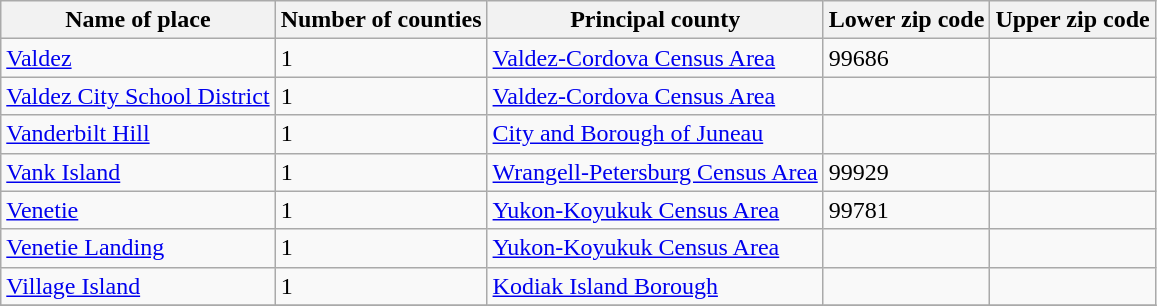<table class="wikitable">
<tr>
<th>Name of place</th>
<th>Number of counties</th>
<th>Principal county</th>
<th>Lower zip code</th>
<th>Upper zip code</th>
</tr>
<tr --->
<td><a href='#'>Valdez</a></td>
<td>1</td>
<td><a href='#'>Valdez-Cordova Census Area</a></td>
<td>99686</td>
<td> </td>
</tr>
<tr --->
<td><a href='#'>Valdez City School District</a></td>
<td>1</td>
<td><a href='#'>Valdez-Cordova Census Area</a></td>
<td> </td>
<td> </td>
</tr>
<tr --->
<td><a href='#'>Vanderbilt Hill</a></td>
<td>1</td>
<td><a href='#'>City and Borough of Juneau</a></td>
<td> </td>
<td> </td>
</tr>
<tr --->
<td><a href='#'>Vank Island</a></td>
<td>1</td>
<td><a href='#'>Wrangell-Petersburg Census Area</a></td>
<td>99929</td>
<td> </td>
</tr>
<tr --->
<td><a href='#'>Venetie</a></td>
<td>1</td>
<td><a href='#'>Yukon-Koyukuk Census Area</a></td>
<td>99781</td>
<td> </td>
</tr>
<tr --->
<td><a href='#'>Venetie Landing</a></td>
<td>1</td>
<td><a href='#'>Yukon-Koyukuk Census Area</a></td>
<td> </td>
<td> </td>
</tr>
<tr --->
<td><a href='#'>Village Island</a></td>
<td>1</td>
<td><a href='#'>Kodiak Island Borough</a></td>
<td> </td>
<td> </td>
</tr>
<tr --->
</tr>
</table>
